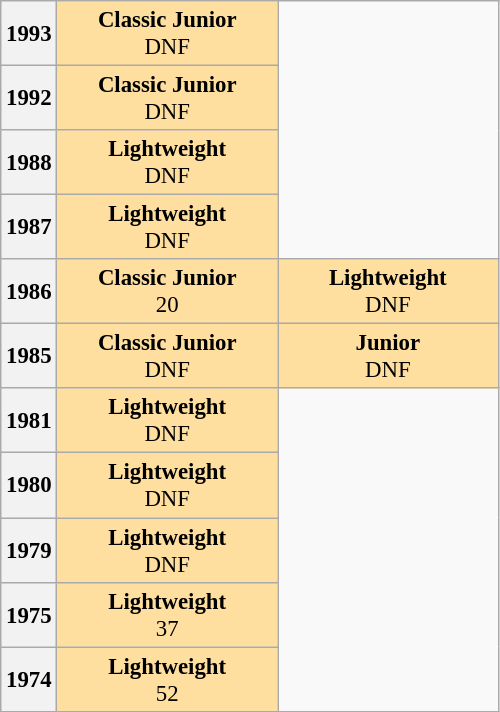<table class="wikitable" style="font-size: 95%;">
<tr>
<th 1993 Manx Grand Prix>1993</th>
<td style="background:#ffdf9f;" align="center" width="140pt"><strong>Classic Junior</strong><br>DNF</td>
</tr>
<tr>
<th 1992 Manx Grand Prix>1992</th>
<td style="background:#ffdf9f;" align="center" width="140pt"><strong>Classic Junior</strong><br>DNF</td>
</tr>
<tr>
<th 1988 Manx Grand Prix>1988</th>
<td style="background:#ffdf9f;" align="center" width="140pt"><strong>Lightweight</strong><br>DNF</td>
</tr>
<tr>
<th 1987 Manx Grand Prix>1987</th>
<td style="background:#ffdf9f;" align="center" width="140pt"><strong>Lightweight</strong><br>DNF</td>
</tr>
<tr>
<th 1986 Manx Grand Prix>1986</th>
<td style="background:#ffdf9f;" align="center" width="140pt"><strong>Classic Junior</strong><br>20</td>
<td style="background:#ffdf9f;" align="center" width="140pt"><strong>Lightweight</strong><br>DNF</td>
</tr>
<tr>
<th 1985 Manx Grand Prix>1985</th>
<td style="background:#ffdf9f;" align="center" width="140pt"><strong>Classic Junior</strong><br>DNF</td>
<td style="background:#ffdf9f;" align="center" width="140pt"><strong>Junior</strong><br>DNF</td>
</tr>
<tr>
<th 1981 Manx Grand Prix>1981</th>
<td style="background:#ffdf9f;" align="center" width="140pt"><strong>Lightweight</strong><br>DNF</td>
</tr>
<tr>
<th 1980 Manx Grand Prix>1980</th>
<td style="background:#ffdf9f;" align="center" width="140pt"><strong>Lightweight</strong><br>DNF</td>
</tr>
<tr>
<th 1979 Manx Grand Prix>1979</th>
<td style="background:#ffdf9f;" align="center" width="140pt"><strong>Lightweight</strong><br>DNF</td>
</tr>
<tr>
<th 1975 Manx Grand Prix>1975</th>
<td style="background:#ffdf9f;" align="center" width="140pt"><strong>Lightweight</strong><br>37</td>
</tr>
<tr>
<th 1974 Manx Grand Prix>1974</th>
<td style="background:#ffdf9f;" align="center" width="140pt"><strong>Lightweight</strong><br>52</td>
</tr>
</table>
